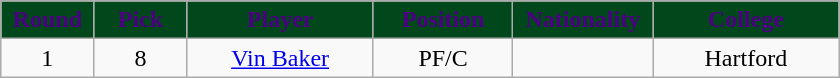<table class="wikitable sortable sortable">
<tr>
<th style="background:#00471B; color:#4B0082" width="10%">Round</th>
<th style="background:#00471B; color:#4B0082" width="10%">Pick</th>
<th style="background:#00471B; color:#4B0082" width="20%">Player</th>
<th style="background:#00471B; color:#4B0082" width="15%">Position</th>
<th style="background:#00471B; color:#4B0082" width="15%">Nationality</th>
<th style="background:#00471B; color:#4B0082" width="20%">College</th>
</tr>
<tr style="text-align: center">
<td>1</td>
<td>8</td>
<td><a href='#'>Vin Baker</a></td>
<td>PF/C</td>
<td></td>
<td>Hartford</td>
</tr>
</table>
